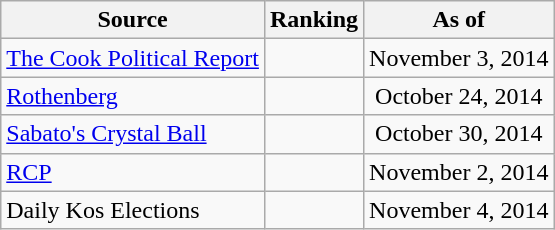<table class="wikitable" style="text-align:center">
<tr>
<th>Source</th>
<th>Ranking</th>
<th>As of</th>
</tr>
<tr>
<td align=left><a href='#'>The Cook Political Report</a></td>
<td></td>
<td>November 3, 2014</td>
</tr>
<tr>
<td align=left><a href='#'>Rothenberg</a></td>
<td></td>
<td>October 24, 2014</td>
</tr>
<tr>
<td align=left><a href='#'>Sabato's Crystal Ball</a></td>
<td></td>
<td>October 30, 2014</td>
</tr>
<tr>
<td align="left"><a href='#'>RCP</a></td>
<td></td>
<td>November 2, 2014</td>
</tr>
<tr>
<td align=left>Daily Kos Elections</td>
<td></td>
<td>November 4, 2014</td>
</tr>
</table>
